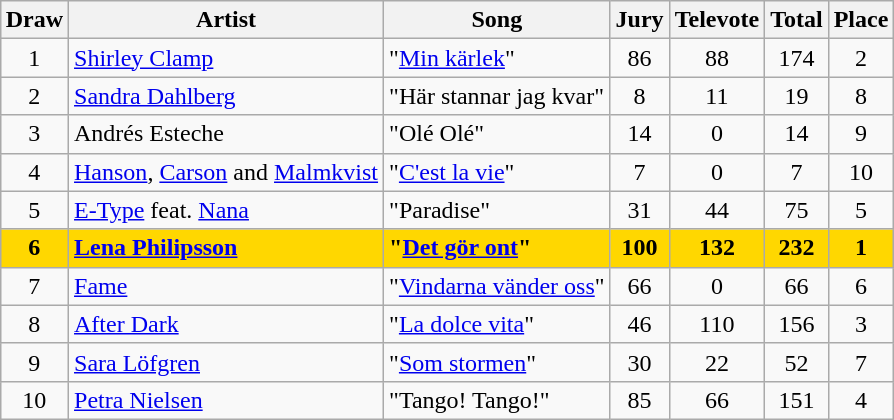<table class="sortable wikitable" style="margin: 1em auto 1em auto; text-align:center;">
<tr>
<th>Draw</th>
<th>Artist</th>
<th>Song</th>
<th>Jury</th>
<th>Televote</th>
<th>Total</th>
<th>Place</th>
</tr>
<tr>
<td>1</td>
<td align="left"><a href='#'>Shirley Clamp</a></td>
<td align="left">"<a href='#'>Min kärlek</a>"</td>
<td>86</td>
<td>88</td>
<td>174</td>
<td>2</td>
</tr>
<tr>
<td>2</td>
<td align="left"><a href='#'>Sandra Dahlberg</a></td>
<td align="left">"Här stannar jag kvar"</td>
<td>8</td>
<td>11</td>
<td>19</td>
<td>8</td>
</tr>
<tr>
<td>3</td>
<td align="left">Andrés Esteche</td>
<td align="left">"Olé Olé"</td>
<td>14</td>
<td>0</td>
<td>14</td>
<td>9</td>
</tr>
<tr>
<td>4</td>
<td align="left"><a href='#'>Hanson</a>, <a href='#'>Carson</a> and <a href='#'>Malmkvist</a></td>
<td align="left">"<a href='#'>C'est la vie</a>"</td>
<td>7</td>
<td>0</td>
<td>7</td>
<td>10</td>
</tr>
<tr>
<td>5</td>
<td align="left"><a href='#'>E-Type</a> feat. <a href='#'>Nana</a></td>
<td align="left">"Paradise"</td>
<td>31</td>
<td>44</td>
<td>75</td>
<td>5</td>
</tr>
<tr style="font-weight:bold; background:gold;">
<td>6</td>
<td align="left"><a href='#'>Lena Philipsson</a></td>
<td align="left">"<a href='#'>Det gör ont</a>"</td>
<td>100</td>
<td>132</td>
<td>232</td>
<td>1</td>
</tr>
<tr>
<td>7</td>
<td align="left"><a href='#'>Fame</a></td>
<td align="left">"<a href='#'>Vindarna vänder oss</a>"</td>
<td>66</td>
<td>0</td>
<td>66</td>
<td>6</td>
</tr>
<tr>
<td>8</td>
<td align="left"><a href='#'>After Dark</a></td>
<td align="left">"<a href='#'>La dolce vita</a>"</td>
<td>46</td>
<td>110</td>
<td>156</td>
<td>3</td>
</tr>
<tr>
<td>9</td>
<td align="left"><a href='#'>Sara Löfgren</a></td>
<td align="left">"<a href='#'>Som stormen</a>"</td>
<td>30</td>
<td>22</td>
<td>52</td>
<td>7</td>
</tr>
<tr>
<td>10</td>
<td align="left"><a href='#'>Petra Nielsen</a></td>
<td align="left">"Tango! Tango!"</td>
<td>85</td>
<td>66</td>
<td>151</td>
<td>4</td>
</tr>
</table>
